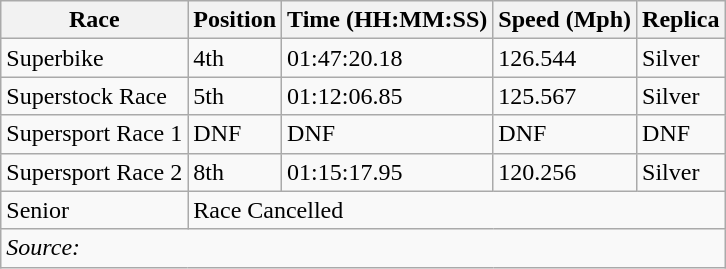<table class="wikitable">
<tr>
<th>Race</th>
<th>Position</th>
<th>Time (HH:MM:SS)</th>
<th>Speed (Mph)</th>
<th>Replica</th>
</tr>
<tr>
<td>Superbike</td>
<td>4th</td>
<td>01:47:20.18</td>
<td>126.544</td>
<td>Silver</td>
</tr>
<tr>
<td>Superstock Race</td>
<td>5th</td>
<td>01:12:06.85</td>
<td>125.567</td>
<td>Silver</td>
</tr>
<tr>
<td>Supersport Race 1</td>
<td>DNF</td>
<td>DNF</td>
<td>DNF</td>
<td>DNF</td>
</tr>
<tr>
<td>Supersport Race 2</td>
<td>8th</td>
<td>01:15:17.95</td>
<td>120.256</td>
<td>Silver</td>
</tr>
<tr>
<td>Senior</td>
<td colspan="4">Race Cancelled</td>
</tr>
<tr>
<td colspan="5"><em>Source:</em></td>
</tr>
</table>
